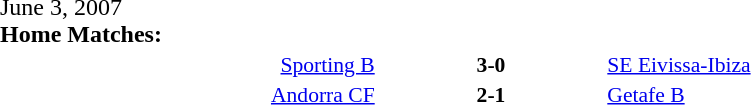<table width=100% cellspacing=1>
<tr>
<th width=20%></th>
<th width=12%></th>
<th width=20%></th>
<th></th>
</tr>
<tr>
<td>June 3, 2007<br><strong>Home Matches:</strong></td>
</tr>
<tr style=font-size:90%>
<td align=right><a href='#'>Sporting B</a></td>
<td align=center><strong>3-0</strong></td>
<td><a href='#'>SE Eivissa-Ibiza</a></td>
</tr>
<tr style=font-size:90%>
<td align=right><a href='#'>Andorra CF</a></td>
<td align=center><strong>2-1</strong></td>
<td><a href='#'>Getafe B</a></td>
</tr>
</table>
